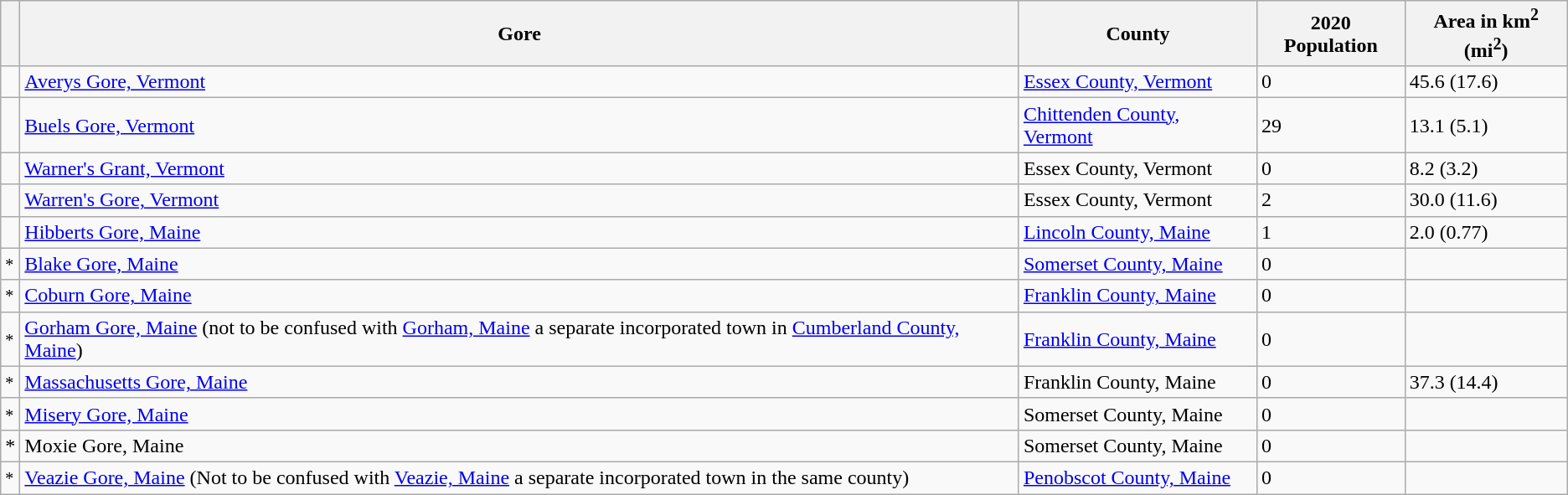<table class="wikitable">
<tr>
<th></th>
<th>Gore</th>
<th>County</th>
<th>2020 Population</th>
<th>Area in km<sup>2</sup> (mi<sup>2</sup>)</th>
</tr>
<tr>
<td></td>
<td><a href='#'>Averys Gore, Vermont</a></td>
<td><a href='#'>Essex County, Vermont</a></td>
<td>0</td>
<td>45.6 (17.6)</td>
</tr>
<tr>
<td></td>
<td><a href='#'>Buels Gore, Vermont</a></td>
<td><a href='#'>Chittenden County, Vermont</a></td>
<td>29</td>
<td>13.1 (5.1)</td>
</tr>
<tr>
<td></td>
<td><a href='#'>Warner's Grant, Vermont</a></td>
<td>Essex County, Vermont</td>
<td>0</td>
<td>8.2 (3.2)</td>
</tr>
<tr>
<td></td>
<td><a href='#'>Warren's Gore, Vermont</a></td>
<td>Essex County, Vermont</td>
<td>2</td>
<td>30.0 (11.6)</td>
</tr>
<tr>
<td></td>
<td><a href='#'>Hibberts Gore, Maine</a></td>
<td><a href='#'>Lincoln County, Maine</a></td>
<td>1</td>
<td>2.0 (0.77)</td>
</tr>
<tr>
<td><small>*</small></td>
<td><a href='#'>Blake Gore, Maine</a></td>
<td><a href='#'>Somerset County, Maine</a></td>
<td>0</td>
<td><n/a></td>
</tr>
<tr>
<td><small>*</small></td>
<td><a href='#'>Coburn Gore, Maine</a></td>
<td><a href='#'>Franklin County, Maine</a></td>
<td>0</td>
<td><n/a></td>
</tr>
<tr>
<td><small>*</small></td>
<td><a href='#'>Gorham Gore, Maine</a> (not to be confused with <a href='#'>Gorham, Maine</a> a separate incorporated town in <a href='#'>Cumberland County, Maine</a>)</td>
<td><a href='#'>Franklin County, Maine</a></td>
<td>0</td>
<td><n/a></td>
</tr>
<tr>
<td><small>*</small></td>
<td><a href='#'>Massachusetts Gore, Maine</a></td>
<td>Franklin County, Maine</td>
<td>0</td>
<td>37.3 (14.4)</td>
</tr>
<tr>
<td><small>*</small></td>
<td><a href='#'>Misery Gore, Maine</a></td>
<td>Somerset County, Maine</td>
<td>0</td>
<td><n/a></td>
</tr>
<tr>
<td>*</td>
<td>Moxie Gore, Maine</td>
<td>Somerset County, Maine</td>
<td>0</td>
<td></td>
</tr>
<tr>
<td><small>*</small></td>
<td><a href='#'>Veazie Gore, Maine</a> (Not to be confused with <a href='#'>Veazie, Maine</a> a separate incorporated town in the same county)</td>
<td><a href='#'>Penobscot County, Maine</a></td>
<td>0</td>
<td><n/a></td>
</tr>
</table>
